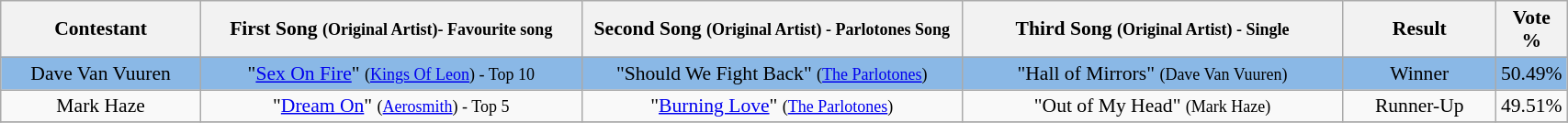<table class="wikitable" style="font-size:90%; width:90%; text-align: center;">
<tr>
<th width="13%">Contestant</th>
<th width="25%">First Song <small>(Original Artist)- Favourite song</small></th>
<th width="25%">Second Song <small>(Original Artist) -  Parlotones Song</small></th>
<th width="25%">Third Song <small>(Original Artist) - Single</small></th>
<th width="10%">Result</th>
<th width="10%">Vote %</th>
</tr>
<tr>
<td bgcolor="8AB8E6">Dave Van Vuuren</td>
<td bgcolor="8AB8E6">"<a href='#'>Sex On Fire</a>" <small>(<a href='#'>Kings Of Leon</a>) -  Top 10</small></td>
<td bgcolor="8AB8E6">"Should We Fight Back" <small>(<a href='#'>The Parlotones</a>)</small></td>
<td bgcolor="8AB8E6">"Hall of Mirrors" <small>(Dave Van Vuuren)</small></td>
<td bgcolor="8AB8E6">Winner</td>
<td bgcolor="8AB8E6">50.49%</td>
</tr>
<tr>
<td>Mark Haze</td>
<td>"<a href='#'>Dream On</a>" <small>(<a href='#'>Aerosmith</a>) -  Top 5</small></td>
<td>"<a href='#'>Burning Love</a>" <small>(<a href='#'>The Parlotones</a>)</small></td>
<td>"Out of My Head" <small>(Mark Haze)</small></td>
<td>Runner-Up</td>
<td>49.51%</td>
</tr>
<tr>
</tr>
</table>
